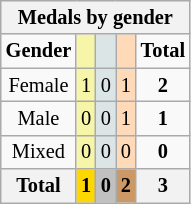<table class=wikitable style=font-size:85%>
<tr style="background:#efefef;">
<th colspan=7><strong>Medals by gender</strong></th>
</tr>
<tr align=center>
<td><strong>Gender</strong></td>
<td bgcolor=#f7f6a8></td>
<td bgcolor=#dce5e5></td>
<td bgcolor=#ffdab9></td>
<td><strong>Total</strong></td>
</tr>
<tr align=center>
<td>Female</td>
<td style="background:#F7F6A8;">1</td>
<td style="background:#DCE5E5;">0</td>
<td style="background:#FFDAB9;">1</td>
<td><strong>2</strong></td>
</tr>
<tr align=center>
<td>Male</td>
<td style="background:#F7F6A8;">0</td>
<td style="background:#DCE5E5;">0</td>
<td style="background:#FFDAB9;">1</td>
<td><strong>1</strong></td>
</tr>
<tr align=center>
<td>Mixed</td>
<td style="background:#F7F6A8;">0</td>
<td style="background:#DCE5E5;">0</td>
<td style="background:#FFDAB9;">0</td>
<td><strong>0</strong></td>
</tr>
<tr align=center>
<th><strong>Total</strong></th>
<th style="background:gold;"><strong>1</strong></th>
<th style="background:silver;"><strong>0</strong></th>
<th style="background:#c96;"><strong>2</strong></th>
<th><strong>3</strong></th>
</tr>
</table>
